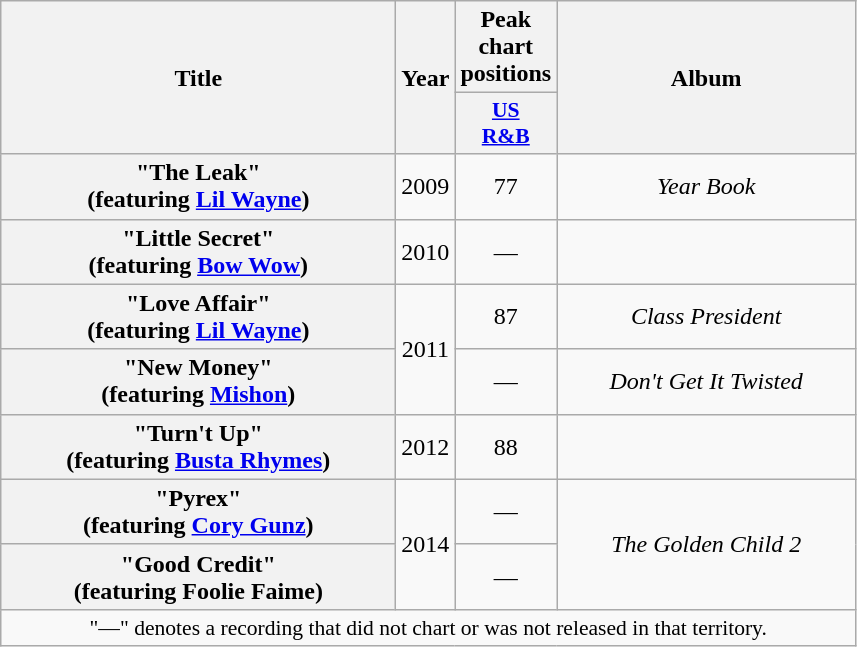<table class="wikitable plainrowheaders" style="text-align:center;" border="1">
<tr>
<th scope="col" rowspan="2" style="width:16em;">Title</th>
<th scope="col" rowspan="2">Year</th>
<th scope="col" colspan="1">Peak chart positions</th>
<th scope="col" rowspan="2" style="width:12em;">Album</th>
</tr>
<tr>
<th scope="col" style="width:3em;font-size:90%;"><a href='#'>US<br> R&B</a><br></th>
</tr>
<tr>
<th scope="row">"The Leak"<br><span>(featuring <a href='#'>Lil Wayne</a>)</span></th>
<td>2009</td>
<td>77</td>
<td><em>Year Book</em></td>
</tr>
<tr>
<th scope="row">"Little Secret"<br><span>(featuring <a href='#'>Bow Wow</a>)</span></th>
<td>2010</td>
<td>—</td>
<td></td>
</tr>
<tr>
<th scope="row">"Love Affair"<br><span>(featuring <a href='#'>Lil Wayne</a>)</span></th>
<td rowspan="2">2011</td>
<td>87</td>
<td><em>Class President</em></td>
</tr>
<tr>
<th scope="row">"New Money"<br><span>(featuring <a href='#'>Mishon</a>)</span></th>
<td>—</td>
<td><em>Don't Get It Twisted</em></td>
</tr>
<tr>
<th scope="row">"Turn't Up"<br><span>(featuring <a href='#'>Busta Rhymes</a>)</span></th>
<td>2012</td>
<td>88</td>
</tr>
<tr>
<th scope="row">"Pyrex"<br><span>(featuring <a href='#'>Cory Gunz</a>)</span></th>
<td rowspan="2">2014</td>
<td>—</td>
<td rowspan="2"><em>The Golden Child 2</em></td>
</tr>
<tr>
<th scope="row">"Good Credit"<br><span>(featuring Foolie Faime)</span></th>
<td>—</td>
</tr>
<tr>
<td colspan="8" style="font-size:90%">"—" denotes a recording that did not chart or was not released in that territory.</td>
</tr>
</table>
